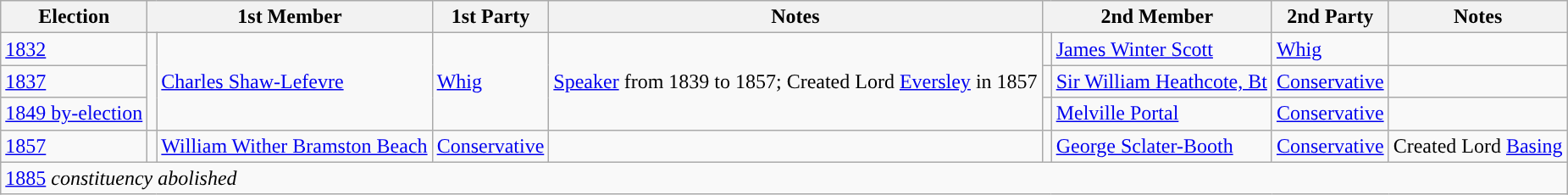<table class="wikitable">
<tr>
<th>Election</th>
<th colspan="2">1st Member</th>
<th>1st Party</th>
<th>Notes</th>
<th colspan="2">2nd Member</th>
<th>2nd Party</th>
<th>Notes</th>
</tr>
<tr>
<td><a href='#'>1832</a></td>
<td rowspan="3" style="color:inherit;background-color: "></td>
<td rowspan="3"><a href='#'>Charles Shaw-Lefevre</a></td>
<td rowspan="3"><a href='#'>Whig</a></td>
<td rowspan="3"><a href='#'>Speaker</a> from 1839 to 1857; Created Lord <a href='#'>Eversley</a> in 1857</td>
<td style="color:inherit;background-color: "></td>
<td><a href='#'>James Winter Scott</a></td>
<td><a href='#'>Whig</a></td>
<td></td>
</tr>
<tr>
<td><a href='#'>1837</a></td>
<td style="color:inherit;background-color: "></td>
<td><a href='#'>Sir William Heathcote, Bt</a></td>
<td><a href='#'>Conservative</a></td>
<td></td>
</tr>
<tr>
<td><a href='#'>1849 by-election</a></td>
<td style="color:inherit;background-color: "></td>
<td><a href='#'>Melville Portal</a></td>
<td><a href='#'>Conservative</a></td>
<td></td>
</tr>
<tr>
<td><a href='#'>1857</a></td>
<td style="color:inherit;background-color: "></td>
<td><a href='#'>William Wither Bramston Beach</a></td>
<td><a href='#'>Conservative</a></td>
<td></td>
<td style="color:inherit;background-color: "></td>
<td><a href='#'>George Sclater-Booth</a></td>
<td><a href='#'>Conservative</a></td>
<td>Created Lord <a href='#'>Basing</a></td>
</tr>
<tr>
<td colspan="9"><a href='#'>1885</a> <em>constituency abolished</em></td>
</tr>
</table>
